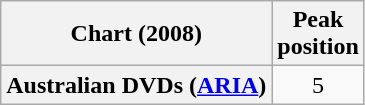<table class="wikitable plainrowheaders">
<tr>
<th scope="col">Chart (2008)</th>
<th scope="col">Peak<br>position</th>
</tr>
<tr>
<th scope="row">Australian DVDs (<a href='#'>ARIA</a>)</th>
<td align="center">5</td>
</tr>
</table>
